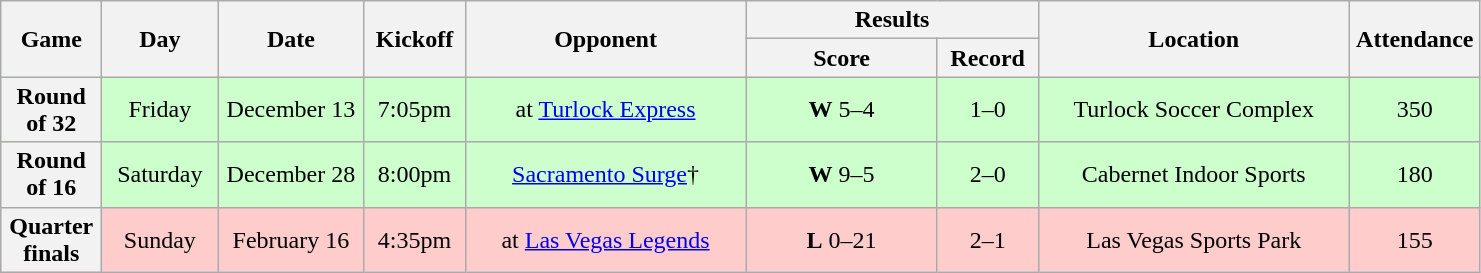<table class="wikitable">
<tr>
<th rowspan="2" width="60">Game</th>
<th rowspan="2" width="70">Day</th>
<th rowspan="2" width="90">Date</th>
<th rowspan="2" width="60">Kickoff</th>
<th rowspan="2" width="180">Opponent</th>
<th colspan="2" width="180">Results</th>
<th rowspan="2" width="200">Location</th>
<th rowspan="2" width="80">Attendance</th>
</tr>
<tr>
<th width="120">Score</th>
<th width="60">Record</th>
</tr>
<tr align="center" bgcolor="#CCFFCC">
<th>Round of 32</th>
<td>Friday</td>
<td>December 13</td>
<td>7:05pm</td>
<td>at <a href='#'>Turlock Express</a></td>
<td><strong>W</strong> 5–4</td>
<td>1–0</td>
<td>Turlock Soccer Complex</td>
<td>350</td>
</tr>
<tr align="center" bgcolor="#CCFFCC">
<th>Round of 16</th>
<td>Saturday</td>
<td>December 28</td>
<td>8:00pm</td>
<td><a href='#'>Sacramento Surge</a>†</td>
<td><strong>W</strong> 9–5</td>
<td>2–0</td>
<td>Cabernet Indoor Sports</td>
<td>180</td>
</tr>
<tr align="center" bgcolor="#FFCCCC">
<th>Quarter finals</th>
<td>Sunday</td>
<td>February 16</td>
<td>4:35pm</td>
<td>at <a href='#'>Las Vegas Legends</a></td>
<td><strong>L</strong> 0–21</td>
<td>2–1</td>
<td>Las Vegas Sports Park</td>
<td>155</td>
</tr>
</table>
